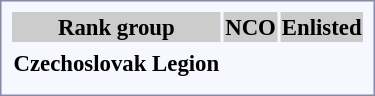<table style="border:1px solid #8888aa; background-color:#f7f8ff; padding:5px; font-size:95%; margin: 0px 12px 12px 0px; text-align:center;">
<tr style="background-color:#CCCCCC;">
<th>Rank group</th>
<th colspan=8>NCO</th>
<th colspan=4>Enlisted</th>
</tr>
<tr>
<td rowspan=2><strong> Czechoslovak Legion</strong></td>
<td colspan=2></td>
<td colspan=2></td>
<td colspan=2></td>
<td colspan=2></td>
<td colspan=2></td>
<td colspan=2></td>
</tr>
<tr>
<td colspan=2><br></td>
<td colspan=2></td>
<td colspan=2></td>
<td colspan=2></td>
<td colspan=2></td>
<td colspan=2></td>
</tr>
<tr>
</tr>
</table>
